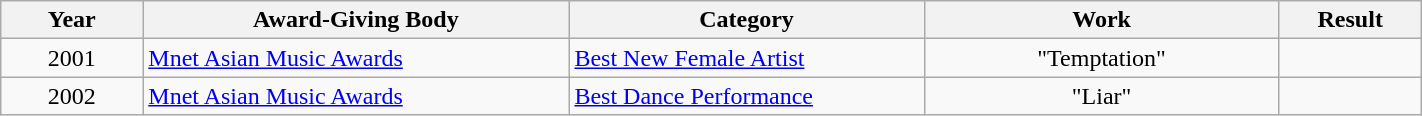<table | width="75%" class="wikitable sortable">
<tr>
<th width="10%">Year</th>
<th width="30%">Award-Giving Body</th>
<th width="25%">Category</th>
<th width="25%">Work</th>
<th width="10%">Result</th>
</tr>
<tr>
<td align="center">2001</td>
<td><a href='#'>Mnet Asian Music Awards</a></td>
<td><a href='#'>Best New Female Artist</a></td>
<td align="center">"Temptation"</td>
<td></td>
</tr>
<tr>
<td align=center>2002</td>
<td><a href='#'>Mnet Asian Music Awards</a></td>
<td><a href='#'>Best Dance Performance</a></td>
<td align=center>"Liar"</td>
<td></td>
</tr>
</table>
